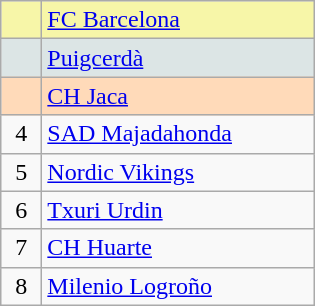<table class="wikitable" style="width:210px;">
<tr style="background:#F7F6A8;">
<td align=center style="width:20px;"></td>
<td><a href='#'>FC Barcelona</a></td>
</tr>
<tr style="background:#DCE5E5;">
<td align=center></td>
<td><a href='#'>Puigcerdà</a></td>
</tr>
<tr style="background:#FFDAB9;">
<td align=center></td>
<td><a href='#'>CH Jaca</a></td>
</tr>
<tr>
<td align=center>4</td>
<td><a href='#'>SAD Majadahonda</a></td>
</tr>
<tr>
<td align=center>5</td>
<td><a href='#'>Nordic Vikings</a></td>
</tr>
<tr>
<td align=center>6</td>
<td><a href='#'>Txuri Urdin</a></td>
</tr>
<tr>
<td align=center>7</td>
<td><a href='#'>CH Huarte</a></td>
</tr>
<tr>
<td align=center>8</td>
<td><a href='#'>Milenio Logroño</a></td>
</tr>
</table>
